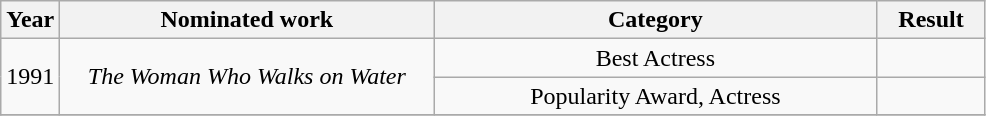<table class="wikitable sortable plainrowheaders" style="text-align:center;">
<tr>
<th style="width:6%;" scope="col">Year</th>
<th style="width:38%;" scope="col">Nominated work</th>
<th style="width:45%;" scope="col">Category</th>
<th style="width:11%;" scope="col">Result</th>
</tr>
<tr>
<td rowspan="2">1991</td>
<td rowspan="2"><em>The Woman Who Walks on Water </em></td>
<td>Best Actress</td>
<td></td>
</tr>
<tr>
<td>Popularity Award, Actress</td>
<td></td>
</tr>
<tr>
</tr>
</table>
